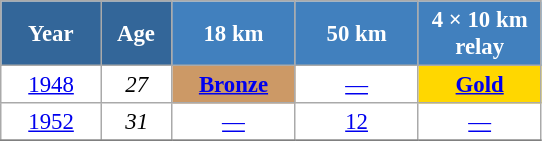<table class="wikitable" style="font-size:95%; text-align:center; border:grey solid 1px; border-collapse:collapse; background:#ffffff;">
<tr>
<th style="background-color:#369; color:white; width:60px;"> Year </th>
<th style="background-color:#369; color:white; width:40px;"> Age </th>
<th style="background-color:#4180be; color:white; width:75px;"> 18 km </th>
<th style="background-color:#4180be; color:white; width:75px;"> 50 km </th>
<th style="background-color:#4180be; color:white; width:75px;"> 4 × 10 km <br> relay </th>
</tr>
<tr>
<td><a href='#'>1948</a></td>
<td><em>27</em></td>
<td bgcolor="cc9966"><a href='#'><strong>Bronze</strong></a></td>
<td><a href='#'>—</a></td>
<td style="background:gold;"><a href='#'><strong>Gold</strong></a></td>
</tr>
<tr>
<td><a href='#'>1952</a></td>
<td><em>31</em></td>
<td><a href='#'>—</a></td>
<td><a href='#'>12</a></td>
<td><a href='#'>—</a></td>
</tr>
<tr>
</tr>
</table>
